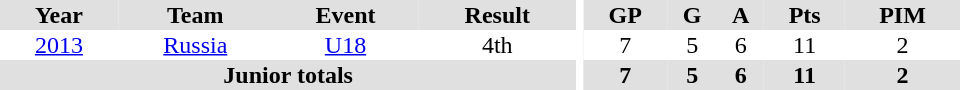<table border="0" cellpadding="1" cellspacing="0" ID="Table3" style="text-align:center; width:40em">
<tr ALIGN="center" bgcolor="#e0e0e0">
<th>Year</th>
<th>Team</th>
<th>Event</th>
<th>Result</th>
<th rowspan="99" bgcolor="#ffffff"></th>
<th>GP</th>
<th>G</th>
<th>A</th>
<th>Pts</th>
<th>PIM</th>
</tr>
<tr>
<td><a href='#'>2013</a></td>
<td><a href='#'>Russia</a></td>
<td><a href='#'>U18</a></td>
<td>4th</td>
<td>7</td>
<td>5</td>
<td>6</td>
<td>11</td>
<td>2</td>
</tr>
<tr bgcolor="#e0e0e0">
<th colspan="4">Junior totals</th>
<th>7</th>
<th>5</th>
<th>6</th>
<th>11</th>
<th>2</th>
</tr>
</table>
